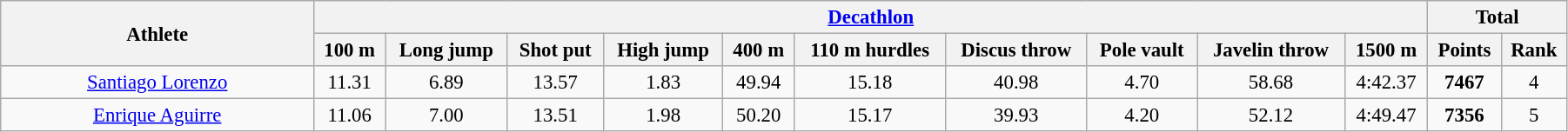<table class="wikitable" style="font-size:95%; text-align:center;" width="95%">
<tr>
<th rowspan="2">Athlete</th>
<th colspan="10"><a href='#'>Decathlon</a></th>
<th colspan="2">Total</th>
</tr>
<tr>
<th>100 m</th>
<th>Long jump</th>
<th>Shot put</th>
<th>High jump</th>
<th>400 m</th>
<th>110 m hurdles</th>
<th>Discus throw</th>
<th>Pole vault</th>
<th>Javelin throw</th>
<th>1500 m</th>
<th>Points</th>
<th>Rank</th>
</tr>
<tr>
<td width=20%><a href='#'>Santiago Lorenzo</a></td>
<td>11.31</td>
<td>6.89</td>
<td>13.57</td>
<td>1.83</td>
<td>49.94</td>
<td>15.18</td>
<td>40.98</td>
<td>4.70</td>
<td>58.68</td>
<td>4:42.37</td>
<td><strong>7467</strong></td>
<td>4</td>
</tr>
<tr>
<td width=20%><a href='#'>Enrique Aguirre</a></td>
<td>11.06</td>
<td>7.00</td>
<td>13.51</td>
<td>1.98</td>
<td>50.20</td>
<td>15.17</td>
<td>39.93</td>
<td>4.20</td>
<td>52.12</td>
<td>4:49.47</td>
<td><strong>7356</strong></td>
<td>5</td>
</tr>
</table>
